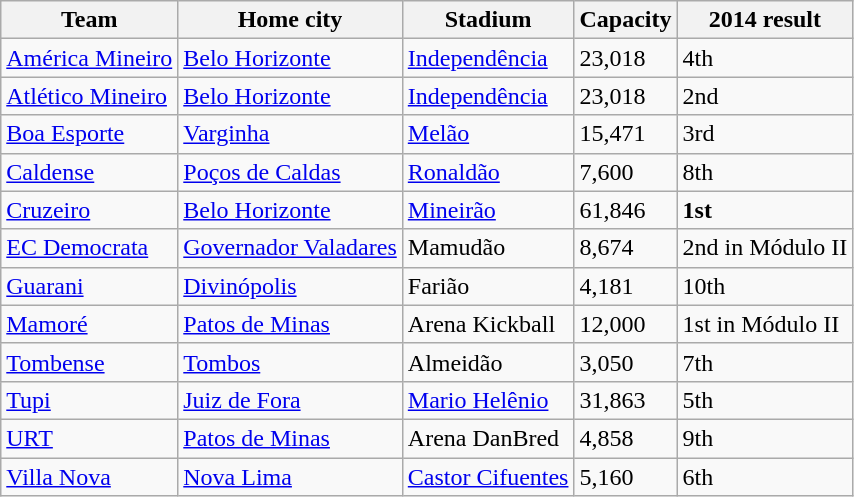<table class="wikitable sortable">
<tr>
<th>Team</th>
<th>Home city</th>
<th>Stadium</th>
<th>Capacity</th>
<th>2014 result</th>
</tr>
<tr>
<td><a href='#'>América Mineiro</a></td>
<td><a href='#'>Belo Horizonte</a></td>
<td><a href='#'>Independência</a></td>
<td>23,018</td>
<td>4th</td>
</tr>
<tr>
<td><a href='#'>Atlético Mineiro</a></td>
<td><a href='#'>Belo Horizonte</a></td>
<td><a href='#'>Independência</a></td>
<td>23,018</td>
<td>2nd</td>
</tr>
<tr>
<td><a href='#'>Boa Esporte</a></td>
<td><a href='#'>Varginha</a></td>
<td><a href='#'>Melão</a></td>
<td>15,471</td>
<td>3rd</td>
</tr>
<tr>
<td><a href='#'>Caldense</a></td>
<td><a href='#'>Poços de Caldas</a></td>
<td><a href='#'>Ronaldão</a></td>
<td>7,600</td>
<td>8th</td>
</tr>
<tr>
<td><a href='#'>Cruzeiro</a></td>
<td><a href='#'>Belo Horizonte</a></td>
<td><a href='#'>Mineirão</a></td>
<td>61,846</td>
<td><strong>1st</strong></td>
</tr>
<tr>
<td><a href='#'>EC Democrata</a></td>
<td><a href='#'>Governador Valadares</a></td>
<td>Mamudão</td>
<td>8,674</td>
<td>2nd in Módulo II</td>
</tr>
<tr>
<td><a href='#'>Guarani</a></td>
<td><a href='#'>Divinópolis</a></td>
<td>Farião</td>
<td>4,181</td>
<td>10th</td>
</tr>
<tr>
<td><a href='#'>Mamoré</a></td>
<td><a href='#'>Patos de Minas</a></td>
<td>Arena Kickball</td>
<td>12,000</td>
<td>1st in Módulo II</td>
</tr>
<tr>
<td><a href='#'>Tombense</a></td>
<td><a href='#'>Tombos</a></td>
<td>Almeidão</td>
<td>3,050</td>
<td>7th</td>
</tr>
<tr>
<td><a href='#'>Tupi</a></td>
<td><a href='#'>Juiz de Fora</a></td>
<td><a href='#'>Mario Helênio</a></td>
<td>31,863</td>
<td>5th</td>
</tr>
<tr>
<td><a href='#'>URT</a></td>
<td><a href='#'>Patos de Minas</a></td>
<td>Arena DanBred</td>
<td>4,858</td>
<td>9th</td>
</tr>
<tr>
<td><a href='#'>Villa Nova</a></td>
<td><a href='#'>Nova Lima</a></td>
<td><a href='#'>Castor Cifuentes</a></td>
<td>5,160</td>
<td>6th</td>
</tr>
</table>
